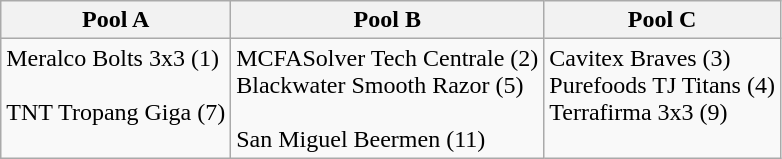<table class=wikitable>
<tr>
<th>Pool A</th>
<th>Pool B</th>
<th>Pool C</th>
</tr>
<tr valign=top>
<td>Meralco Bolts 3x3 (1) <br>  <br> TNT Tropang Giga (7)</td>
<td>MCFASolver Tech Centrale (2) <br> Blackwater Smooth Razor (5) <br>  <br> San Miguel Beermen (11)</td>
<td>Cavitex Braves (3) <br> Purefoods TJ Titans (4) <br> Terrafirma 3x3 (9) <br> </td>
</tr>
</table>
